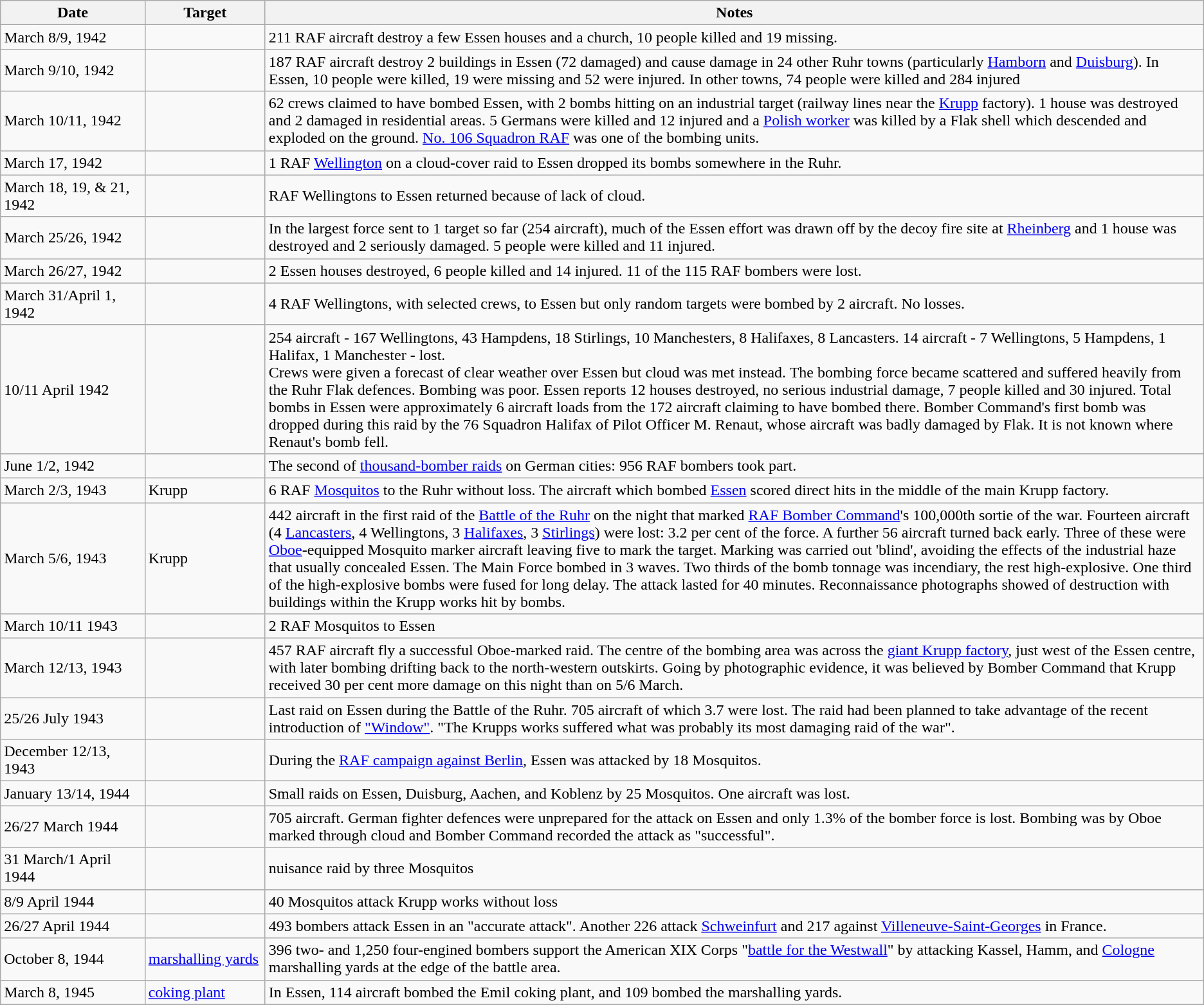<table class="wikitable sortable">
<tr>
<th width=12%>Date</th>
<th width=10%>Target</th>
<th>Notes</th>
</tr>
<tr>
</tr>
<tr>
<td>March 8/9, 1942</td>
<td></td>
<td>211 RAF aircraft destroy a few Essen houses and a church, 10 people killed and 19 missing.</td>
</tr>
<tr>
<td>March 9/10, 1942</td>
<td></td>
<td>187 RAF aircraft destroy 2 buildings in Essen (72 damaged) and cause damage in 24 other Ruhr towns (particularly <a href='#'>Hamborn</a> and <a href='#'>Duisburg</a>). In Essen, 10 people were killed, 19 were missing and 52 were injured. In other towns, 74 people were killed and 284 injured</td>
</tr>
<tr>
<td>March 10/11, 1942</td>
<td></td>
<td>62 crews claimed to have bombed Essen, with 2 bombs hitting on an industrial target (railway lines near the <a href='#'>Krupp</a> factory). 1 house was destroyed and 2 damaged in residential areas. 5 Germans were killed and 12 injured and a <a href='#'>Polish worker</a> was killed by a Flak shell which descended and exploded on the ground. <a href='#'>No. 106 Squadron RAF</a> was one of the bombing units.</td>
</tr>
<tr>
<td>March 17, 1942</td>
<td></td>
<td>1 RAF <a href='#'>Wellington</a> on a cloud-cover raid to Essen dropped its bombs somewhere in the Ruhr.</td>
</tr>
<tr>
<td>March 18, 19, & 21, 1942</td>
<td></td>
<td>RAF Wellingtons to Essen returned because of lack of cloud.</td>
</tr>
<tr>
<td>March 25/26, 1942</td>
<td></td>
<td>In the largest force sent to 1 target so far (254 aircraft), much of the Essen effort was drawn off by the decoy fire site at <a href='#'>Rheinberg</a> and 1 house was destroyed and 2 seriously damaged. 5 people were killed and 11 injured.</td>
</tr>
<tr>
<td>March 26/27, 1942</td>
<td></td>
<td>2 Essen houses destroyed, 6 people killed and 14 injured. 11 of the 115 RAF bombers were lost.</td>
</tr>
<tr>
<td>March 31/April 1, 1942</td>
<td></td>
<td>4 RAF Wellingtons, with selected crews, to Essen but only random targets were bombed by 2 aircraft. No losses.</td>
</tr>
<tr>
<td>10/11 April 1942</td>
<td></td>
<td>254 aircraft - 167 Wellingtons, 43 Hampdens, 18 Stirlings, 10 Manchesters, 8 Halifaxes, 8 Lancasters. 14 aircraft - 7 Wellingtons, 5 Hampdens, 1 Halifax, 1 Manchester - lost.<br>Crews were given a forecast of clear weather over Essen but cloud was met instead. The bombing force became scattered and suffered heavily from the Ruhr Flak defences. Bombing was poor. Essen reports 12 houses destroyed, no serious industrial damage, 7 people killed and 30 injured. Total bombs in Essen were approximately 6 aircraft loads from the 172 aircraft claiming to have bombed there.
Bomber Command's first  bomb was dropped during this raid by the 76 Squadron Halifax of Pilot Officer M. Renaut, whose aircraft was badly damaged by Flak. It is not known where Renaut's bomb fell.</td>
</tr>
<tr>
<td>June 1/2, 1942</td>
<td></td>
<td>The second of <a href='#'>thousand-bomber raids</a> on German cities: 956 RAF bombers took part.</td>
</tr>
<tr>
<td>March 2/3, 1943</td>
<td>Krupp</td>
<td>6 RAF <a href='#'>Mosquitos</a> to the Ruhr without loss. The aircraft which bombed <a href='#'>Essen</a> scored direct hits in the middle of the main Krupp factory.</td>
</tr>
<tr>
<td>March 5/6, 1943</td>
<td>Krupp</td>
<td>442 aircraft in the first raid of the <a href='#'>Battle of the Ruhr</a> on the night that marked <a href='#'>RAF Bomber Command</a>'s 100,000th sortie of the war. Fourteen aircraft (4 <a href='#'>Lancasters</a>, 4 Wellingtons, 3 <a href='#'>Halifaxes</a>, 3 <a href='#'>Stirlings</a>) were lost: 3.2 per cent of the force. A further 56 aircraft turned back early. Three of these were <a href='#'>Oboe</a>-equipped Mosquito marker aircraft leaving five to mark the target. Marking was carried out 'blind', avoiding the effects of the industrial haze that usually concealed Essen. The Main Force bombed in 3 waves. Two thirds of the bomb tonnage was incendiary, the rest high-explosive. One third of the high-explosive bombs were fused for long delay. The attack lasted for 40 minutes. Reconnaissance photographs showed  of destruction with buildings within the Krupp works hit by bombs.</td>
</tr>
<tr>
<td>March 10/11 1943</td>
<td></td>
<td>2 RAF Mosquitos to Essen</td>
</tr>
<tr>
<td>March 12/13, 1943</td>
<td></td>
<td>457 RAF aircraft fly a successful Oboe-marked raid. The centre of the bombing area was across the <a href='#'>giant Krupp factory</a>, just west of the Essen centre, with later bombing drifting back to the north-western outskirts. Going by photographic evidence, it was believed by Bomber Command that Krupp received 30 per cent more damage on this night than on 5/6 March.</td>
</tr>
<tr>
<td>25/26 July 1943</td>
<td></td>
<td>Last raid on Essen during the Battle of the Ruhr. 705 aircraft of which 3.7 were lost. The raid had been planned to take advantage of the recent introduction of <a href='#'>"Window"</a>. "The Krupps works suffered what was probably its most damaging raid of the war".</td>
</tr>
<tr>
<td>December 12/13, 1943</td>
<td></td>
<td>During the <a href='#'>RAF campaign against Berlin</a>, Essen was attacked by 18 Mosquitos.</td>
</tr>
<tr>
<td>January 13/14, 1944</td>
<td></td>
<td>Small raids on Essen, Duisburg, Aachen, and Koblenz by 25 Mosquitos. One aircraft was lost.</td>
</tr>
<tr>
<td>26/27 March 1944</td>
<td></td>
<td>705 aircraft. German fighter defences were unprepared for the attack on Essen and only 1.3% of the bomber force is lost. Bombing was by Oboe marked through cloud and Bomber Command recorded the attack as "successful".</td>
</tr>
<tr>
<td>31 March/1 April 1944</td>
<td></td>
<td>nuisance raid by three Mosquitos</td>
</tr>
<tr>
<td>8/9 April 1944</td>
<td></td>
<td>40 Mosquitos attack Krupp works without loss</td>
</tr>
<tr>
<td>26/27 April 1944</td>
<td></td>
<td>493 bombers attack Essen in an "accurate attack". Another 226 attack <a href='#'>Schweinfurt</a> and 217 against <a href='#'>Villeneuve-Saint-Georges</a> in France.</td>
</tr>
<tr>
<td>October 8, 1944</td>
<td><a href='#'>marshalling yards</a></td>
<td>396 two- and 1,250 four-engined bombers support the American XIX Corps "<a href='#'>battle for the Westwall</a>" by attacking Kassel, Hamm, and <a href='#'>Cologne</a> marshalling yards at the edge of the battle area.</td>
</tr>
<tr>
<td>March 8, 1945</td>
<td><a href='#'>coking plant</a></td>
<td> In Essen, 114 aircraft bombed the Emil coking plant, and 109 bombed the marshalling yards.</td>
</tr>
<tr>
</tr>
</table>
